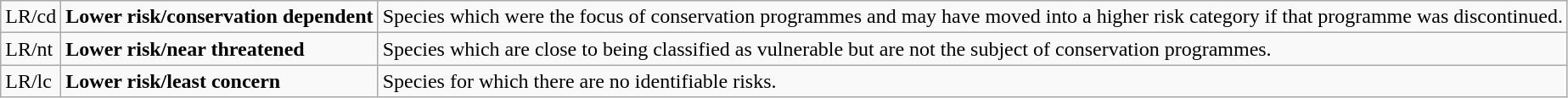<table class="wikitable" style="text-align:left">
<tr>
<td>LR/cd</td>
<td><strong>Lower risk/conservation dependent</strong></td>
<td>Species which were the focus of conservation programmes and may have moved into a higher risk category if that programme was discontinued.</td>
</tr>
<tr>
<td>LR/nt</td>
<td><strong>Lower risk/near threatened</strong></td>
<td>Species which are close to being classified as vulnerable but are not the subject of conservation programmes.</td>
</tr>
<tr>
<td>LR/lc</td>
<td><strong>Lower risk/least concern</strong></td>
<td>Species for which there are no identifiable risks.</td>
</tr>
</table>
